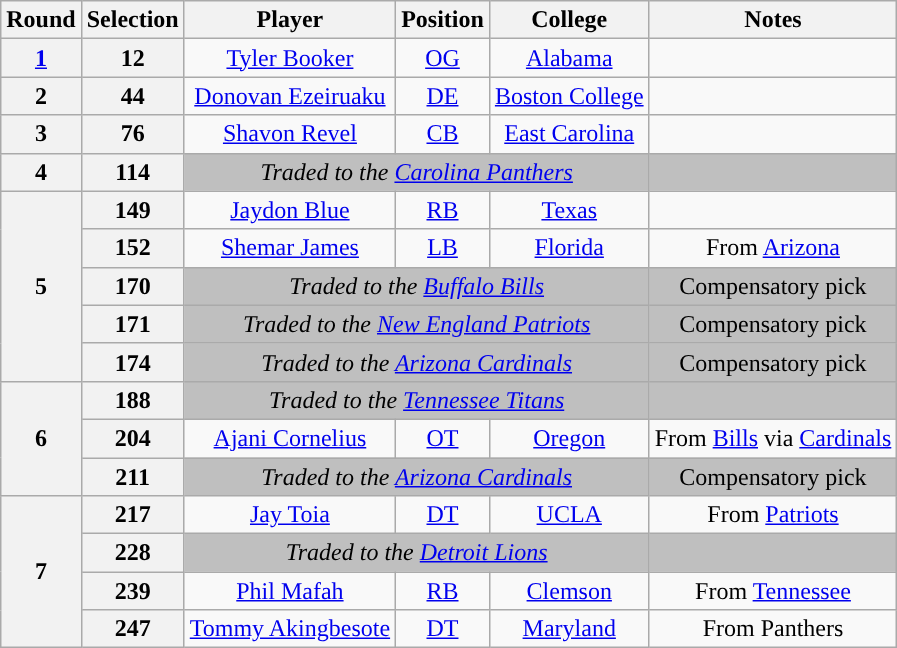<table class="wikitable" style="text-align:center">
<tr>
<th>Round</th>
<th>Selection</th>
<th>Player</th>
<th>Position</th>
<th>College</th>
<th>Notes</th>
</tr>
<tr>
<th><a href='#'>1</a></th>
<th>12</th>
<td><a href='#'>Tyler Booker</a></td>
<td><a href='#'>OG</a></td>
<td><a href='#'>Alabama</a></td>
<td></td>
</tr>
<tr>
<th>2</th>
<th>44</th>
<td><a href='#'>Donovan Ezeiruaku</a></td>
<td><a href='#'>DE</a></td>
<td><a href='#'>Boston College</a></td>
<td></td>
</tr>
<tr>
<th>3</th>
<th>76</th>
<td><a href='#'>Shavon Revel</a></td>
<td><a href='#'>CB</a></td>
<td><a href='#'>East Carolina</a></td>
<td></td>
</tr>
<tr>
<th>4</th>
<th>114</th>
<td colspan="3" style="background:#BFBFBF"><em>Traded to the <a href='#'>Carolina Panthers</a></em></td>
<td style="background:#BFBFBF"></td>
</tr>
<tr>
<th rowspan="5">5</th>
<th>149</th>
<td><a href='#'>Jaydon Blue</a></td>
<td><a href='#'>RB</a></td>
<td><a href='#'>Texas</a></td>
<td></td>
</tr>
<tr>
<th>152</th>
<td><a href='#'>Shemar James</a></td>
<td><a href='#'>LB</a></td>
<td><a href='#'>Florida</a></td>
<td>From <a href='#'>Arizona</a></td>
</tr>
<tr>
<th>170</th>
<td colspan="3" style="background:#BFBFBF"><em>Traded to the <a href='#'>Buffalo Bills</a></em></td>
<td style="background:#BFBFBF">Compensatory pick</td>
</tr>
<tr>
<th>171</th>
<td colspan="3" style="background:#BFBFBF"><em>Traded to the <a href='#'>New England Patriots</a></em></td>
<td style="background:#BFBFBF">Compensatory pick</td>
</tr>
<tr>
<th>174</th>
<td colspan="3" style="background:#BFBFBF"><em>Traded to the <a href='#'>Arizona Cardinals</a></em></td>
<td style="background:#BFBFBF">Compensatory pick</td>
</tr>
<tr>
<th rowspan="3">6</th>
<th>188</th>
<td colspan="3" style="background:#BFBFBF"><em>Traded to the <a href='#'>Tennessee Titans</a></em></td>
<td style="background:#BFBFBF"></td>
</tr>
<tr>
<th>204</th>
<td><a href='#'>Ajani Cornelius</a></td>
<td><a href='#'>OT</a></td>
<td><a href='#'>Oregon</a></td>
<td>From <a href='#'>Bills</a> via <a href='#'>Cardinals</a></td>
</tr>
<tr>
<th>211</th>
<td colspan="3" style="background:#BFBFBF"><em>Traded to the <a href='#'>Arizona Cardinals</a></em></td>
<td style="background:#BFBFBF">Compensatory pick</td>
</tr>
<tr>
<th rowspan="4">7</th>
<th>217</th>
<td><a href='#'>Jay Toia</a></td>
<td><a href='#'>DT</a></td>
<td><a href='#'>UCLA</a></td>
<td>From <a href='#'>Patriots</a></td>
</tr>
<tr>
<th>228</th>
<td colspan="3" style="background:#BFBFBF"><em>Traded to the <a href='#'>Detroit Lions</a></em></td>
<td style="background:#BFBFBF"></td>
</tr>
<tr>
<th>239</th>
<td><a href='#'>Phil Mafah</a></td>
<td><a href='#'>RB</a></td>
<td><a href='#'>Clemson</a></td>
<td>From <a href='#'>Tennessee</a></td>
</tr>
<tr>
<th>247</th>
<td><a href='#'>Tommy Akingbesote</a></td>
<td><a href='#'>DT</a></td>
<td><a href='#'>Maryland</a></td>
<td>From Panthers</td>
</tr>
</table>
